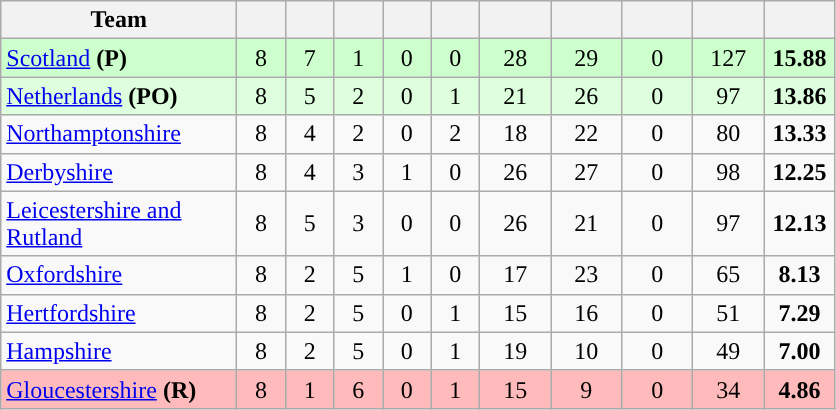<table class="wikitable" style="text-align:center">
<tr>
<th width="150">Team</th>
<th width="25"></th>
<th width="25"></th>
<th width="25"></th>
<th width="25"></th>
<th width="25"></th>
<th width="40"></th>
<th width="40"></th>
<th width="40"></th>
<th width="40"></th>
<th width="40"></th>
</tr>
<tr style="background:#cfc;">
<td style="text-align:left"><a href='#'>Scotland</a> <strong>(P)</strong></td>
<td>8</td>
<td>7</td>
<td>1</td>
<td>0</td>
<td>0</td>
<td>28</td>
<td>29</td>
<td>0</td>
<td>127</td>
<td><strong>15.88</strong></td>
</tr>
<tr style="background:#dfd;">
<td style="text-align:left"><a href='#'>Netherlands</a> <strong>(PO)</strong></td>
<td>8</td>
<td>5</td>
<td>2</td>
<td>0</td>
<td>1</td>
<td>21</td>
<td>26</td>
<td>0</td>
<td>97</td>
<td><strong>13.86</strong></td>
</tr>
<tr>
<td style="text-align:left"><a href='#'>Northamptonshire</a></td>
<td>8</td>
<td>4</td>
<td>2</td>
<td>0</td>
<td>2</td>
<td>18</td>
<td>22</td>
<td>0</td>
<td>80</td>
<td><strong>13.33</strong></td>
</tr>
<tr>
<td style="text-align:left"><a href='#'>Derbyshire</a></td>
<td>8</td>
<td>4</td>
<td>3</td>
<td>1</td>
<td>0</td>
<td>26</td>
<td>27</td>
<td>0</td>
<td>98</td>
<td><strong>12.25</strong></td>
</tr>
<tr>
<td style="text-align:left"><a href='#'>Leicestershire and Rutland</a></td>
<td>8</td>
<td>5</td>
<td>3</td>
<td>0</td>
<td>0</td>
<td>26</td>
<td>21</td>
<td>0</td>
<td>97</td>
<td><strong>12.13</strong></td>
</tr>
<tr>
<td style="text-align:left"><a href='#'>Oxfordshire</a></td>
<td>8</td>
<td>2</td>
<td>5</td>
<td>1</td>
<td>0</td>
<td>17</td>
<td>23</td>
<td>0</td>
<td>65</td>
<td><strong>8.13</strong></td>
</tr>
<tr>
<td style="text-align:left"><a href='#'>Hertfordshire</a></td>
<td>8</td>
<td>2</td>
<td>5</td>
<td>0</td>
<td>1</td>
<td>15</td>
<td>16</td>
<td>0</td>
<td>51</td>
<td><strong>7.29</strong></td>
</tr>
<tr>
<td style="text-align:left"><a href='#'>Hampshire</a></td>
<td>8</td>
<td>2</td>
<td>5</td>
<td>0</td>
<td>1</td>
<td>19</td>
<td>10</td>
<td>0</td>
<td>49</td>
<td><strong>7.00</strong></td>
</tr>
<tr style="background:#FFBBBB">
<td style="text-align:left"><a href='#'>Gloucestershire</a> <strong>(R)</strong></td>
<td>8</td>
<td>1</td>
<td>6</td>
<td>0</td>
<td>1</td>
<td>15</td>
<td>9</td>
<td>0</td>
<td>34</td>
<td><strong>4.86</strong></td>
</tr>
</table>
